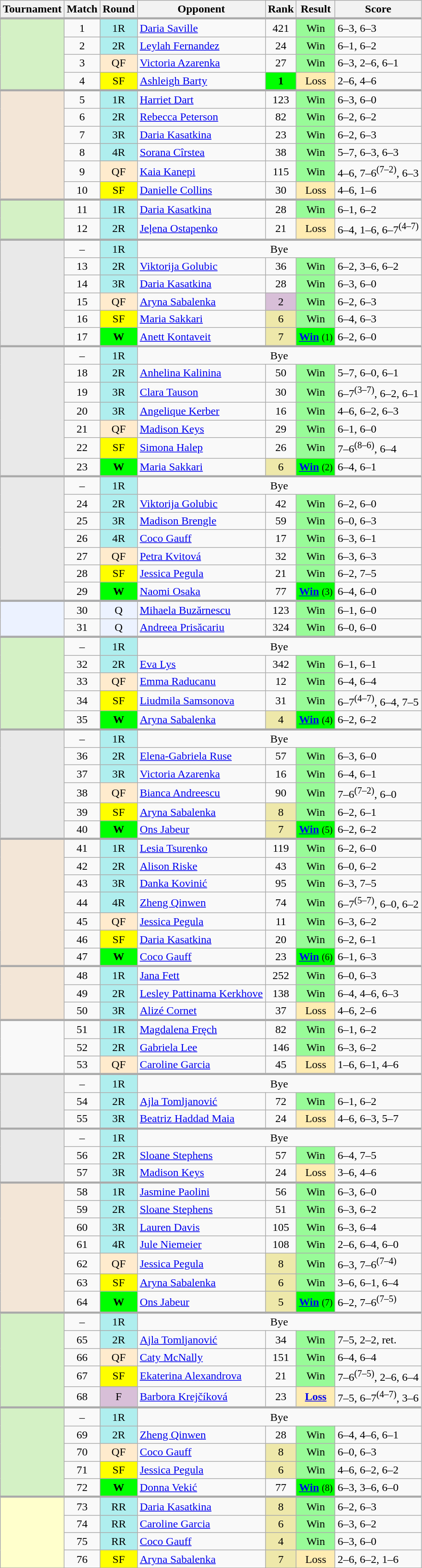<table class="wikitable">
<tr>
<th>Tournament</th>
<th>Match</th>
<th>Round</th>
<th>Opponent</th>
<th>Rank</th>
<th>Result</th>
<th>Score</th>
</tr>
<tr style="border-top:3px solid #aaaaaa">
<td rowspan="4" style="background:#d4f1c5; text-align:left"></td>
<td style="text-align:center">1</td>
<td style="text-align:center; background:#afeeee">1R</td>
<td> <a href='#'>Daria Saville</a> </td>
<td style="text-align:center">421</td>
<td style="text-align:center; background:#98fb98">Win</td>
<td>6–3, 6–3</td>
</tr>
<tr>
<td style="text-align:center">2</td>
<td style="text-align:center; background:#afeeee">2R</td>
<td> <a href='#'>Leylah Fernandez</a></td>
<td style="text-align:center">24</td>
<td style="text-align:center; background:#98fb98">Win</td>
<td>6–1, 6–2</td>
</tr>
<tr>
<td style="text-align:center">3</td>
<td style="text-align:center; background:#ffebcd">QF</td>
<td> <a href='#'>Victoria Azarenka</a></td>
<td style="text-align:center">27</td>
<td style="text-align:center; background:#98fb98">Win</td>
<td>6–3, 2–6, 6–1</td>
</tr>
<tr>
<td style="text-align:center">4</td>
<td style="text-align:center; background:yellow">SF</td>
<td> <a href='#'>Ashleigh Barty</a> </td>
<td style="text-align:center; background:lime"><strong>1</strong></td>
<td style="text-align:center; background:#ffecb2">Loss</td>
<td>2–6, 4–6</td>
</tr>
<tr style="border-top:3px solid #aaaaaa">
<td rowspan="6" style="background:#f3e6d7; text-align:left"></td>
<td style="text-align:center">5</td>
<td style="text-align:center; background:#afeeee">1R</td>
<td> <a href='#'>Harriet Dart</a> </td>
<td style="text-align:center">123</td>
<td style="text-align:center; background:#98fb98">Win</td>
<td>6–3, 6–0</td>
</tr>
<tr>
<td style="text-align:center">6</td>
<td style="text-align:center; background:#afeeee">2R</td>
<td> <a href='#'>Rebecca Peterson</a></td>
<td style="text-align:center">82</td>
<td style="text-align:center; background:#98fb98">Win</td>
<td>6–2, 6–2</td>
</tr>
<tr>
<td style="text-align:center">7</td>
<td style="text-align:center; background:#afeeee">3R</td>
<td> <a href='#'>Daria Kasatkina</a> </td>
<td style="text-align:center">23</td>
<td style="text-align:center; background:#98fb98">Win</td>
<td>6–2, 6–3</td>
</tr>
<tr>
<td style="text-align:center">8</td>
<td style="text-align:center; background:#afeeee">4R</td>
<td> <a href='#'>Sorana Cîrstea</a></td>
<td style="text-align:center">38</td>
<td style="text-align:center; background:#98fb98">Win</td>
<td>5–7, 6–3, 6–3</td>
</tr>
<tr>
<td style="text-align:center">9</td>
<td style="text-align:center; background:#ffebcd">QF</td>
<td> <a href='#'>Kaia Kanepi</a></td>
<td style="text-align:center">115</td>
<td style="text-align:center; background:#98fb98">Win</td>
<td>4–6, 7–6<sup>(7–2)</sup>, 6–3</td>
</tr>
<tr>
<td style="text-align:center">10</td>
<td style="text-align:center; background:yellow">SF</td>
<td> <a href='#'>Danielle Collins</a> </td>
<td style="text-align:center">30</td>
<td style="text-align:center; background:#ffecb2">Loss</td>
<td>4–6, 1–6</td>
</tr>
<tr style="border-top:3px solid #aaaaaa">
<td rowspan="2" style="background:#d4f1c5; text-align:left"></td>
<td style="text-align:center">11</td>
<td style="text-align:center; background:#afeeee">1R</td>
<td> <a href='#'>Daria Kasatkina</a> </td>
<td style="text-align:center">28</td>
<td style="text-align:center; background:#98fb98">Win</td>
<td>6–1, 6–2</td>
</tr>
<tr>
<td style="text-align:center">12</td>
<td style="text-align:center; background:#afeeee">2R</td>
<td> <a href='#'>Jeļena Ostapenko</a></td>
<td style="text-align:center">21</td>
<td style="text-align:center; background:#ffecb2">Loss</td>
<td>6–4, 1–6, 6–7<sup>(4–7)</sup></td>
</tr>
<tr style="border-top:3px solid #aaaaaa">
<td rowspan="6" style="background:#e9e9e9; text-align:left"></td>
<td style="text-align:center">–</td>
<td style="text-align:center; background:#afeeee">1R</td>
<td colspan="4" style="text-align:center">Bye</td>
</tr>
<tr>
<td style="text-align:center">13</td>
<td style="text-align:center; background:#afeeee">2R</td>
<td> <a href='#'>Viktorija Golubic</a></td>
<td style="text-align:center">36</td>
<td style="text-align:center; background:#98fb98">Win</td>
<td>6–2, 3–6, 6–2</td>
</tr>
<tr>
<td style="text-align:center">14</td>
<td style="text-align:center; background:#afeeee">3R</td>
<td> <a href='#'>Daria Kasatkina</a></td>
<td style="text-align:center">28</td>
<td style="text-align:center; background:#98fb98">Win</td>
<td>6–3, 6–0</td>
</tr>
<tr>
<td style="text-align:center">15</td>
<td style="text-align:center; background:#ffebcd">QF</td>
<td> <a href='#'>Aryna Sabalenka</a> </td>
<td style="text-align:center; background:thistle">2</td>
<td style="text-align:center; background:#98fb98">Win</td>
<td>6–2, 6–3</td>
</tr>
<tr>
<td style="text-align:center">16</td>
<td style="text-align:center; background:yellow">SF</td>
<td> <a href='#'>Maria Sakkari</a> </td>
<td style="text-align:center; background:#eee8aa">6</td>
<td style="text-align:center; background:#98fb98">Win</td>
<td>6–4, 6–3</td>
</tr>
<tr>
<td style="text-align:center">17</td>
<td style="text-align:center; background:lime"><strong>W</strong></td>
<td> <a href='#'>Anett Kontaveit</a> </td>
<td style="text-align:center; background:#eee8aa">7</td>
<td style="text-align:center; background:lime"><strong><a href='#'>Win</a></strong> <small>(1)</small></td>
<td>6–2, 6–0</td>
</tr>
<tr style="border-top:3px solid #aaaaaa">
<td rowspan="7" style="background:#e9e9e9; text-align:left"></td>
<td style="text-align:center">–</td>
<td style="text-align:center; background:#afeeee">1R</td>
<td colspan="4" style="text-align:center">Bye</td>
</tr>
<tr>
<td style="text-align:center">18</td>
<td style="text-align:center; background:#afeeee">2R</td>
<td> <a href='#'>Anhelina Kalinina</a></td>
<td style="text-align:center">50</td>
<td style="text-align:center; background:#98fb98">Win</td>
<td>5–7, 6–0, 6–1</td>
</tr>
<tr>
<td style="text-align:center">19</td>
<td style="text-align:center; background:#afeeee">3R</td>
<td> <a href='#'>Clara Tauson</a> </td>
<td style="text-align:center">30</td>
<td style="text-align:center; background:#98fb98">Win</td>
<td>6–7<sup>(3–7)</sup>, 6–2, 6–1</td>
</tr>
<tr>
<td style="text-align:center">20</td>
<td style="text-align:center; background:#afeeee">3R</td>
<td> <a href='#'>Angelique Kerber</a> </td>
<td style="text-align:center">16</td>
<td style="text-align:center; background:#98fb98">Win</td>
<td>4–6, 6–2, 6–3</td>
</tr>
<tr>
<td style="text-align:center">21</td>
<td style="text-align:center; background:#ffebcd">QF</td>
<td> <a href='#'>Madison Keys</a> </td>
<td style="text-align:center">29</td>
<td style="text-align:center; background:#98fb98">Win</td>
<td>6–1, 6–0</td>
</tr>
<tr>
<td style="text-align:center">22</td>
<td style="text-align:center; background:yellow">SF</td>
<td> <a href='#'>Simona Halep</a> </td>
<td style="text-align:center">26</td>
<td style="text-align:center; background:#98fb98">Win</td>
<td>7–6<sup>(8–6)</sup>, 6–4</td>
</tr>
<tr>
<td style="text-align:center">23</td>
<td style="text-align:center; background:lime"><strong>W</strong></td>
<td> <a href='#'>Maria Sakkari</a> </td>
<td style="text-align:center; background:#eee8aa">6</td>
<td style="text-align:center; background:lime"><strong><a href='#'>Win</a></strong> <small>(2)</small></td>
<td>6–4, 6–1</td>
</tr>
<tr style="border-top:3px solid #aaaaaa">
<td rowspan="7" style="background:#e9e9e9; text-align:left"></td>
<td style="text-align:center">–</td>
<td style="text-align:center; background:#afeeee">1R</td>
<td colspan="4" style="text-align:center">Bye</td>
</tr>
<tr>
<td style="text-align:center">24</td>
<td style="text-align:center; background:#afeeee">2R</td>
<td> <a href='#'>Viktorija Golubic</a></td>
<td style="text-align:center">42</td>
<td style="text-align:center; background:#98fb98">Win</td>
<td>6–2, 6–0</td>
</tr>
<tr>
<td style="text-align:center">25</td>
<td style="text-align:center; background:#afeeee">3R</td>
<td> <a href='#'>Madison Brengle</a></td>
<td style="text-align:center">59</td>
<td style="text-align:center; background:#98fb98">Win</td>
<td>6–0, 6–3</td>
</tr>
<tr>
<td style="text-align:center">26</td>
<td style="text-align:center; background:#afeeee">4R</td>
<td> <a href='#'>Coco Gauff</a> </td>
<td style="text-align:center">17</td>
<td style="text-align:center; background:#98fb98">Win</td>
<td>6–3, 6–1</td>
</tr>
<tr>
<td style="text-align:center">27</td>
<td style="text-align:center; background:#ffebcd">QF</td>
<td> <a href='#'>Petra Kvitová</a> </td>
<td style="text-align:center">32</td>
<td style="text-align:center; background:#98fb98">Win</td>
<td>6–3, 6–3</td>
</tr>
<tr>
<td style="text-align:center">28</td>
<td style="text-align:center; background:yellow">SF</td>
<td> <a href='#'>Jessica Pegula</a> </td>
<td style="text-align:center">21</td>
<td style="text-align:center; background:#98fb98">Win</td>
<td>6–2, 7–5</td>
</tr>
<tr>
<td style="text-align:center">29</td>
<td style="text-align:center; background:lime"><strong>W</strong></td>
<td> <a href='#'>Naomi Osaka</a></td>
<td style="text-align:center">77</td>
<td style="text-align:center; background:lime"><strong><a href='#'>Win</a></strong> <small>(3)</small></td>
<td>6–4, 6–0</td>
</tr>
<tr style="border-top:3px solid #aaaaaa">
<td rowspan="2" style="background:#ecf2ff; text-align:left"></td>
<td style="text-align:center">30</td>
<td style="text-align:center; background:#ecf2ff">Q</td>
<td> <a href='#'>Mihaela Buzărnescu</a></td>
<td style="text-align:center">123</td>
<td style="text-align:center; background:#98fb98">Win</td>
<td>6–1, 6–0</td>
</tr>
<tr>
<td style="text-align:center">31</td>
<td style="text-align:center; background:#ecf2ff">Q</td>
<td> <a href='#'>Andreea Prisăcariu</a></td>
<td style="text-align:center">324</td>
<td style="text-align:center; background:#98fb98">Win</td>
<td>6–0, 6–0</td>
</tr>
<tr style="border-top:3px solid #aaaaaa">
<td rowspan="5" style="background:#d4f1c5; text-align:left"></td>
<td style="text-align:center">–</td>
<td style="text-align:center; background:#afeeee">1R</td>
<td colspan="4" style="text-align:center">Bye</td>
</tr>
<tr>
<td style="text-align:center">32</td>
<td style="text-align:center; background:#afeeee">2R</td>
<td> <a href='#'>Eva Lys</a> </td>
<td style="text-align:center">342</td>
<td style="text-align:center; background:#98fb98">Win</td>
<td>6–1, 6–1</td>
</tr>
<tr>
<td style="text-align:center">33</td>
<td style="text-align:center; background:#ffebcd">QF</td>
<td> <a href='#'>Emma Raducanu</a> </td>
<td style="text-align:center">12</td>
<td style="text-align:center; background:#98fb98">Win</td>
<td>6–4, 6–4</td>
</tr>
<tr>
<td style="text-align:center">34</td>
<td style="text-align:center; background:yellow">SF</td>
<td> <a href='#'>Liudmila Samsonova</a></td>
<td style="text-align:center">31</td>
<td style="text-align:center; background:#98fb98">Win</td>
<td>6–7<sup>(4–7)</sup>, 6–4, 7–5</td>
</tr>
<tr>
<td style="text-align:center">35</td>
<td style="text-align:center; background:lime"><strong>W</strong></td>
<td> <a href='#'>Aryna Sabalenka</a> </td>
<td style="text-align:center; background:#eee8aa">4</td>
<td style="text-align:center; background:lime"><strong><a href='#'>Win</a></strong> <small>(4)</small></td>
<td>6–2, 6–2</td>
</tr>
<tr style="border-top:3px solid #aaaaaa">
<td rowspan="6" style="background:#e9e9e9; text-align:left"></td>
<td style="text-align:center">–</td>
<td style="text-align:center; background:#afeeee">1R</td>
<td colspan="4" style="text-align:center">Bye</td>
</tr>
<tr>
<td style="text-align:center">36</td>
<td style="text-align:center; background:#afeeee">2R</td>
<td> <a href='#'>Elena-Gabriela Ruse</a> </td>
<td style="text-align:center">57</td>
<td style="text-align:center; background:#98fb98">Win</td>
<td>6–3, 6–0</td>
</tr>
<tr>
<td style="text-align:center">37</td>
<td style="text-align:center; background:#afeeee">3R</td>
<td> <a href='#'>Victoria Azarenka</a> </td>
<td style="text-align:center">16</td>
<td style="text-align:center; background:#98fb98">Win</td>
<td>6–4, 6–1</td>
</tr>
<tr>
<td style="text-align:center">38</td>
<td style="text-align:center; background:#ffebcd">QF</td>
<td> <a href='#'>Bianca Andreescu</a> </td>
<td style="text-align:center">90</td>
<td style="text-align:center; background:#98fb98">Win</td>
<td>7–6<sup>(7–2)</sup>, 6–0</td>
</tr>
<tr>
<td style="text-align:center">39</td>
<td style="text-align:center; background:yellow">SF</td>
<td> <a href='#'>Aryna Sabalenka</a> </td>
<td style="text-align:center; background:#eee8aa">8</td>
<td style="text-align:center; background:#98fb98">Win</td>
<td>6–2, 6–1</td>
</tr>
<tr>
<td style="text-align:center">40</td>
<td style="text-align:center; background:lime"><strong>W</strong></td>
<td> <a href='#'>Ons Jabeur</a> </td>
<td style="text-align:center; background:#eee8aa">7</td>
<td style="text-align:center; background:lime"><strong><a href='#'>Win</a></strong> <small>(5)</small></td>
<td>6–2, 6–2</td>
</tr>
<tr style="border-top:3px solid #aaaaaa">
<td rowspan="7" style="background:#f3e6d7; text-align:left"></td>
<td style="text-align:center">41</td>
<td style="text-align:center; background:#afeeee">1R</td>
<td> <a href='#'>Lesia Tsurenko</a> </td>
<td style="text-align:center">119</td>
<td style="text-align:center; background:#98fb98">Win</td>
<td>6–2, 6–0</td>
</tr>
<tr>
<td style="text-align:center">42</td>
<td style="text-align:center; background:#afeeee">2R</td>
<td> <a href='#'>Alison Riske</a></td>
<td style="text-align:center">43</td>
<td style="text-align:center; background:#98fb98">Win</td>
<td>6–0, 6–2</td>
</tr>
<tr>
<td style="text-align:center">43</td>
<td style="text-align:center; background:#afeeee">3R</td>
<td> <a href='#'>Danka Kovinić</a></td>
<td style="text-align:center">95</td>
<td style="text-align:center; background:#98fb98">Win</td>
<td>6–3, 7–5</td>
</tr>
<tr>
<td style="text-align:center">44</td>
<td style="text-align:center; background:#afeeee">4R</td>
<td> <a href='#'>Zheng Qinwen</a></td>
<td style="text-align:center">74</td>
<td style="text-align:center; background:#98fb98">Win</td>
<td>6–7<sup>(5–7)</sup>, 6–0, 6–2</td>
</tr>
<tr>
<td style="text-align:center">45</td>
<td style="text-align:center; background:#ffebcd">QF</td>
<td> <a href='#'>Jessica Pegula</a> </td>
<td style="text-align:center">11</td>
<td style="text-align:center; background:#98fb98">Win</td>
<td>6–3, 6–2</td>
</tr>
<tr>
<td style="text-align:center">46</td>
<td style="text-align:center; background:yellow">SF</td>
<td> <a href='#'>Daria Kasatkina</a> </td>
<td style="text-align:center">20</td>
<td style="text-align:center; background:#98fb98">Win</td>
<td>6–2, 6–1</td>
</tr>
<tr>
<td style="text-align:center">47</td>
<td style="text-align:center; background:lime"><strong>W</strong></td>
<td> <a href='#'>Coco Gauff</a>  </td>
<td style="text-align:center">23</td>
<td style="text-align:center; background:lime"><strong><a href='#'>Win</a></strong> <small>(6)</small></td>
<td>6–1, 6–3</td>
</tr>
<tr style="border-top:3px solid #aaaaaa">
<td rowspan="3" style="background:#f3e6d7; text-align:left"></td>
<td style="text-align:center">48</td>
<td style="text-align:center; background:#afeeee">1R</td>
<td> <a href='#'>Jana Fett</a> </td>
<td style="text-align:center">252</td>
<td style="text-align:center; background:#98fb98">Win</td>
<td>6–0, 6–3</td>
</tr>
<tr>
<td style="text-align:center">49</td>
<td style="text-align:center; background:#afeeee">2R</td>
<td> <a href='#'>Lesley Pattinama Kerkhove</a> </td>
<td style="text-align:center">138</td>
<td style="text-align:center; background:#98fb98">Win</td>
<td>6–4, 4–6, 6–3</td>
</tr>
<tr>
<td style="text-align:center">50</td>
<td style="text-align:center; background:#afeeee">3R</td>
<td> <a href='#'>Alizé Cornet</a></td>
<td style="text-align:center">37</td>
<td style="text-align:center; background:#ffecb2">Loss</td>
<td>4–6, 2–6</td>
</tr>
<tr style="border-top:3px solid #aaaaaa">
<td rowspan="3" style=text-align:left"></td>
<td style="text-align:center">51</td>
<td style="text-align:center; background:#afeeee">1R</td>
<td> <a href='#'>Magdalena Fręch</a></td>
<td style="text-align:center">82</td>
<td style="text-align:center; background:#98fb98">Win</td>
<td>6–1, 6–2</td>
</tr>
<tr>
<td style="text-align:center">52</td>
<td style="text-align:center; background:#afeeee">2R</td>
<td> <a href='#'>Gabriela Lee</a> </td>
<td style="text-align:center">146</td>
<td style="text-align:center; background:#98fb98">Win</td>
<td>6–3, 6–2</td>
</tr>
<tr>
<td style="text-align:center">53</td>
<td style="text-align:center; background:#ffebcd">QF</td>
<td> <a href='#'>Caroline Garcia</a> </td>
<td style="text-align:center">45</td>
<td style="text-align:center; background:#ffecb2">Loss</td>
<td>1–6, 6–1, 4–6</td>
</tr>
<tr style="border-top:3px solid #aaaaaa">
<td rowspan="3" style="background:#e9e9e9; text-align:left"></td>
<td style="text-align:center">–</td>
<td style="text-align:center; background:#afeeee">1R</td>
<td colspan="4" style="text-align:center">Bye</td>
</tr>
<tr>
<td style="text-align:center">54</td>
<td style="text-align:center; background:#afeeee">2R</td>
<td> <a href='#'>Ajla Tomljanović</a> </td>
<td style="text-align:center">72</td>
<td style="text-align:center; background:#98fb98">Win</td>
<td>6–1, 6–2</td>
</tr>
<tr>
<td style="text-align:center">55</td>
<td style="text-align:center; background:#afeeee">3R</td>
<td> <a href='#'>Beatriz Haddad Maia</a></td>
<td style="text-align:center">24</td>
<td style="text-align:center; background:#ffecb2">Loss</td>
<td>4–6, 6–3, 5–7</td>
</tr>
<tr style="border-top:3px solid #aaaaaa">
<td rowspan="3" style="background:#e9e9e9; text-align:left"></td>
<td style="text-align:center">–</td>
<td style="text-align:center; background:#afeeee">1R</td>
<td colspan="4" style="text-align:center">Bye</td>
</tr>
<tr>
<td style="text-align:center">56</td>
<td style="text-align:center; background:#afeeee">2R</td>
<td> <a href='#'>Sloane Stephens</a> </td>
<td style="text-align:center">57</td>
<td style="text-align:center; background:#98fb98">Win</td>
<td>6–4, 7–5</td>
</tr>
<tr>
<td style="text-align:center">57</td>
<td style="text-align:center; background:#afeeee">3R</td>
<td> <a href='#'>Madison Keys</a></td>
<td style="text-align:center">24</td>
<td style="text-align:center; background:#ffecb2">Loss</td>
<td>3–6, 4–6</td>
</tr>
<tr style="border-top:3px solid #aaaaaa">
<td rowspan="7" style="background:#f3e6d7; text-align:left"></td>
<td style="text-align:center">58</td>
<td style="text-align:center; background:#afeeee">1R</td>
<td> <a href='#'>Jasmine Paolini</a></td>
<td style="text-align:center">56</td>
<td style="text-align:center; background:#98fb98">Win</td>
<td>6–3, 6–0</td>
</tr>
<tr>
<td style="text-align:center">59</td>
<td style="text-align:center; background:#afeeee">2R</td>
<td> <a href='#'>Sloane Stephens</a></td>
<td style="text-align:center">51</td>
<td style="text-align:center; background:#98fb98">Win</td>
<td>6–3, 6–2</td>
</tr>
<tr>
<td style="text-align:center">60</td>
<td style="text-align:center; background:#afeeee">3R</td>
<td> <a href='#'>Lauren Davis</a></td>
<td style="text-align:center">105</td>
<td style="text-align:center; background:#98fb98">Win</td>
<td>6–3, 6–4</td>
</tr>
<tr>
<td style="text-align:center">61</td>
<td style="text-align:center; background:#afeeee">4R</td>
<td> <a href='#'>Jule Niemeier</a></td>
<td style="text-align:center">108</td>
<td style="text-align:center; background:#98fb98">Win</td>
<td>2–6, 6–4, 6–0</td>
</tr>
<tr>
<td style="text-align:center">62</td>
<td style="text-align:center; background:#ffebcd">QF</td>
<td> <a href='#'>Jessica Pegula</a> </td>
<td style="text-align:center; background:#eee8aa">8</td>
<td style="text-align:center; background:#98fb98">Win</td>
<td>6–3, 7–6<sup>(7–4)</sup></td>
</tr>
<tr>
<td style="text-align:center">63</td>
<td style="text-align:center; background:yellow">SF</td>
<td> <a href='#'>Aryna Sabalenka</a> </td>
<td style="text-align:center; background:#eee8aa">6</td>
<td style="text-align:center; background:#98fb98">Win</td>
<td>3–6, 6–1, 6–4</td>
</tr>
<tr>
<td style="text-align:center">64</td>
<td style="text-align:center; background:lime"><strong>W</strong></td>
<td> <a href='#'>Ons Jabeur</a> </td>
<td style="text-align:center; background:#eee8aa">5</td>
<td style="text-align:center; background:lime"><strong><a href='#'>Win</a></strong> <small>(7)</small></td>
<td>6–2, 7–6<sup>(7–5)</sup></td>
</tr>
<tr style="border-top:3px solid #aaaaaa">
<td rowspan="5" style="background:#d4f1c5; text-align:left"></td>
<td style="text-align:center">–</td>
<td style="text-align:center; background:#afeeee">1R</td>
<td colspan="4" style="text-align:center">Bye</td>
</tr>
<tr>
<td style="text-align:center">65</td>
<td style="text-align:center; background:#afeeee">2R</td>
<td> <a href='#'>Ajla Tomljanović</a> </td>
<td style="text-align:center">34</td>
<td style="text-align:center; background:#98fb98">Win</td>
<td>7–5, 2–2, ret.</td>
</tr>
<tr>
<td style="text-align:center">66</td>
<td style="text-align:center; background:#ffebcd">QF</td>
<td> <a href='#'>Caty McNally</a> </td>
<td style="text-align:center">151</td>
<td style="text-align:center; background:#98fb98">Win</td>
<td>6–4, 6–4</td>
</tr>
<tr>
<td style="text-align:center">67</td>
<td style="text-align:center; background:yellow">SF</td>
<td> <a href='#'>Ekaterina Alexandrova</a></td>
<td style="text-align:center">21</td>
<td style="text-align:center; background:#98fb98">Win</td>
<td>7–6<sup>(7–5)</sup>, 2–6, 6–4</td>
</tr>
<tr>
<td style="text-align:center">68</td>
<td style="text-align:center; background:thistle">F</td>
<td> <a href='#'>Barbora Krejčíková</a></td>
<td style="text-align:center"; background:#eee8aa">23</td>
<td style="text-align:center; background:#ffecb2"><strong><a href='#'>Loss</a></strong></td>
<td>7–5, 6–7<sup>(4–7)</sup>, 3–6</td>
</tr>
<tr style="border-top:3px solid #aaaaaa">
<td rowspan="5" style="background:#d4f1c5; text-align:left"></td>
<td style="text-align:center">–</td>
<td style="text-align:center; background:#afeeee">1R</td>
<td colspan="4" style="text-align:center">Bye</td>
</tr>
<tr>
<td style="text-align:center">69</td>
<td style="text-align:center; background:#afeeee">2R</td>
<td> <a href='#'>Zheng Qinwen</a> </td>
<td style="text-align:center">28</td>
<td style="text-align:center; background:#98fb98">Win</td>
<td>6–4, 4–6, 6–1</td>
</tr>
<tr>
<td style="text-align:center">70</td>
<td style="text-align:center; background:#ffebcd">QF</td>
<td> <a href='#'>Coco Gauff</a> </td>
<td style="text-align:center; background:#eee8aa">8</td>
<td style="text-align:center; background:#98fb98">Win</td>
<td>6–0, 6–3</td>
</tr>
<tr>
<td style="text-align:center">71</td>
<td style="text-align:center; background:yellow">SF</td>
<td> <a href='#'>Jessica Pegula</a> </td>
<td style="text-align:center; background:#eee8aa">6</td>
<td style="text-align:center; background:#98fb98">Win</td>
<td>4–6, 6–2, 6–2</td>
</tr>
<tr>
<td style="text-align:center">72</td>
<td style="text-align:center; background:lime"><strong>W</strong></td>
<td> <a href='#'>Donna Vekić</a> </td>
<td style="text-align:center">77</td>
<td style="text-align:center; background:lime"><strong><a href='#'>Win</a></strong> <small>(8)</small></td>
<td>6–3, 3–6, 6–0</td>
</tr>
<tr style="border-top:3px solid #aaaaaa">
<td rowspan="4" style="background:#ffffcc; text-align:left"></td>
<td style="text-align:center">73</td>
<td style="text-align:center; background:#afeeee">RR</td>
<td> <a href='#'>Daria Kasatkina</a> </td>
<td style="text-align:center; background:#eee8aa">8</td>
<td style="text-align:center; background:#98fb98">Win</td>
<td>6–2, 6–3</td>
</tr>
<tr>
<td style="text-align:center">74</td>
<td style="text-align:center; background:#afeeee">RR</td>
<td> <a href='#'>Caroline Garcia</a> </td>
<td style="text-align:center; background:#eee8aa">6</td>
<td style="text-align:center; background:#98fb98">Win</td>
<td>6–3, 6–2</td>
</tr>
<tr>
<td style="text-align:center">75</td>
<td style="text-align:center; background:#afeeee">RR</td>
<td> <a href='#'>Coco Gauff</a> </td>
<td style="text-align:center; background:#eee8aa">4</td>
<td style="text-align:center; background:#98fb98">Win</td>
<td>6–3, 6–0</td>
</tr>
<tr>
<td style="text-align:center">76</td>
<td style="text-align:center; background:yellow">SF</td>
<td> <a href='#'>Aryna Sabalenka</a> </td>
<td style="text-align:center; background:#eee8aa">7</td>
<td style="text-align:center; background:#ffecb2">Loss</td>
<td>2–6, 6–2, 1–6</td>
</tr>
</table>
